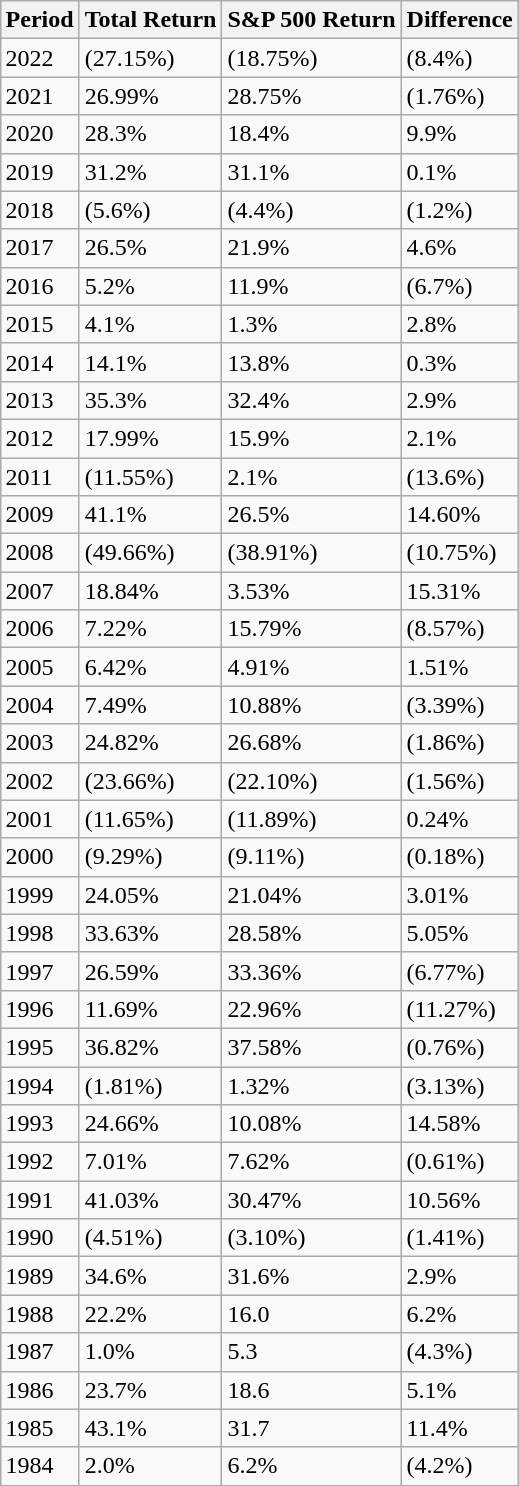<table class="wikitable" align="right" style="margin-left: 5px;">
<tr>
<th>Period</th>
<th>Total Return</th>
<th>S&P 500 Return</th>
<th>Difference</th>
</tr>
<tr>
<td>2022</td>
<td>(27.15%)</td>
<td>(18.75%)</td>
<td>(8.4%)</td>
</tr>
<tr>
<td>2021</td>
<td>26.99%</td>
<td>28.75%</td>
<td>(1.76%)</td>
</tr>
<tr>
<td>2020</td>
<td>28.3%</td>
<td>18.4%</td>
<td>9.9%</td>
</tr>
<tr>
<td>2019</td>
<td>31.2%</td>
<td>31.1%</td>
<td>0.1%</td>
</tr>
<tr>
<td>2018</td>
<td>(5.6%)</td>
<td>(4.4%)</td>
<td>(1.2%)</td>
</tr>
<tr>
<td>2017</td>
<td>26.5%</td>
<td>21.9%</td>
<td>4.6%</td>
</tr>
<tr>
<td>2016</td>
<td>5.2%</td>
<td>11.9%</td>
<td>(6.7%)</td>
</tr>
<tr>
<td>2015</td>
<td>4.1%</td>
<td>1.3%</td>
<td>2.8%</td>
</tr>
<tr>
<td>2014</td>
<td>14.1%</td>
<td>13.8%</td>
<td>0.3%</td>
</tr>
<tr>
<td>2013</td>
<td>35.3%</td>
<td>32.4%</td>
<td>2.9%</td>
</tr>
<tr>
<td>2012</td>
<td>17.99%</td>
<td>15.9%</td>
<td>2.1%</td>
</tr>
<tr>
<td>2011</td>
<td>(11.55%)</td>
<td>2.1%</td>
<td>(13.6%)</td>
</tr>
<tr>
<td>2009</td>
<td>41.1%</td>
<td>26.5%</td>
<td>14.60%</td>
</tr>
<tr>
<td>2008</td>
<td>(49.66%)</td>
<td>(38.91%)</td>
<td>(10.75%)</td>
</tr>
<tr>
<td>2007</td>
<td>18.84%</td>
<td>3.53%</td>
<td>15.31%</td>
</tr>
<tr>
<td>2006</td>
<td>7.22%</td>
<td>15.79%</td>
<td>(8.57%)</td>
</tr>
<tr>
<td>2005</td>
<td>6.42%</td>
<td>4.91%</td>
<td>1.51%</td>
</tr>
<tr>
<td>2004</td>
<td>7.49%</td>
<td>10.88%</td>
<td>(3.39%)</td>
</tr>
<tr>
<td>2003</td>
<td>24.82%</td>
<td>26.68%</td>
<td>(1.86%)</td>
</tr>
<tr>
<td>2002</td>
<td>(23.66%)</td>
<td>(22.10%)</td>
<td>(1.56%)</td>
</tr>
<tr>
<td>2001</td>
<td>(11.65%)</td>
<td>(11.89%)</td>
<td>0.24%</td>
</tr>
<tr>
<td>2000</td>
<td>(9.29%)</td>
<td>(9.11%)</td>
<td>(0.18%)</td>
</tr>
<tr>
<td>1999</td>
<td>24.05%</td>
<td>21.04%</td>
<td>3.01%</td>
</tr>
<tr>
<td>1998</td>
<td>33.63%</td>
<td>28.58%</td>
<td>5.05%</td>
</tr>
<tr>
<td>1997</td>
<td>26.59%</td>
<td>33.36%</td>
<td>(6.77%)</td>
</tr>
<tr>
<td>1996</td>
<td>11.69%</td>
<td>22.96%</td>
<td>(11.27%)</td>
</tr>
<tr>
<td>1995</td>
<td>36.82%</td>
<td>37.58%</td>
<td>(0.76%)</td>
</tr>
<tr>
<td>1994</td>
<td>(1.81%)</td>
<td>1.32%</td>
<td>(3.13%)</td>
</tr>
<tr>
<td>1993</td>
<td>24.66%</td>
<td>10.08%</td>
<td>14.58%</td>
</tr>
<tr>
<td>1992</td>
<td>7.01%</td>
<td>7.62%</td>
<td>(0.61%)</td>
</tr>
<tr>
<td>1991</td>
<td>41.03%</td>
<td>30.47%</td>
<td>10.56%</td>
</tr>
<tr>
<td>1990</td>
<td>(4.51%)</td>
<td>(3.10%)</td>
<td>(1.41%)</td>
</tr>
<tr>
<td>1989</td>
<td>34.6%</td>
<td>31.6%</td>
<td>2.9%</td>
</tr>
<tr>
<td>1988</td>
<td>22.2%</td>
<td>16.0</td>
<td>6.2%</td>
</tr>
<tr>
<td>1987</td>
<td>1.0%</td>
<td>5.3</td>
<td>(4.3%)</td>
</tr>
<tr>
<td>1986</td>
<td>23.7%</td>
<td>18.6</td>
<td>5.1%</td>
</tr>
<tr>
<td>1985</td>
<td>43.1%</td>
<td>31.7</td>
<td>11.4%</td>
</tr>
<tr>
<td>1984</td>
<td>2.0%</td>
<td>6.2%</td>
<td>(4.2%)</td>
</tr>
</table>
